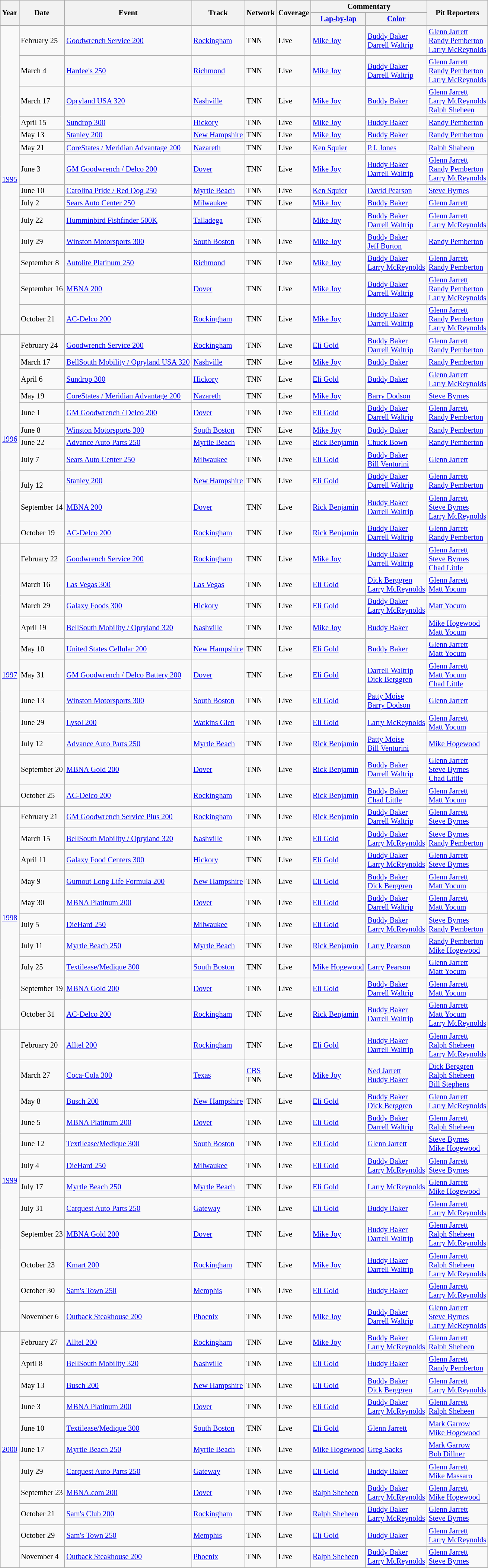<table class="wikitable" style="font-size: 85%;">
<tr>
<th rowspan=2>Year</th>
<th rowspan=2>Date</th>
<th rowspan=2>Event</th>
<th rowspan=2>Track</th>
<th rowspan=2>Network</th>
<th rowspan=2>Coverage</th>
<th colspan=2>Commentary</th>
<th rowspan=2>Pit Reporters</th>
</tr>
<tr>
<th><a href='#'>Lap-by-lap</a></th>
<th><a href='#'>Color</a></th>
</tr>
<tr>
<td rowspan=14><a href='#'>1995</a></td>
<td>February 25</td>
<td><a href='#'>Goodwrench Service 200</a></td>
<td><a href='#'>Rockingham</a></td>
<td>TNN</td>
<td>Live</td>
<td><a href='#'>Mike Joy</a></td>
<td><a href='#'>Buddy Baker</a> <br> <a href='#'>Darrell Waltrip</a></td>
<td><a href='#'>Glenn Jarrett</a> <br> <a href='#'>Randy Pemberton</a> <br> <a href='#'>Larry McReynolds</a></td>
</tr>
<tr>
<td>March 4</td>
<td><a href='#'>Hardee's 250</a></td>
<td><a href='#'>Richmond</a></td>
<td>TNN</td>
<td>Live</td>
<td><a href='#'>Mike Joy</a></td>
<td><a href='#'>Buddy Baker</a> <br> <a href='#'>Darrell Waltrip</a></td>
<td><a href='#'>Glenn Jarrett</a> <br> <a href='#'>Randy Pemberton</a> <br> <a href='#'>Larry McReynolds</a></td>
</tr>
<tr>
<td>March 17</td>
<td><a href='#'>Opryland USA 320</a></td>
<td><a href='#'>Nashville</a></td>
<td>TNN</td>
<td>Live</td>
<td><a href='#'>Mike Joy</a></td>
<td><a href='#'>Buddy Baker</a></td>
<td><a href='#'>Glenn Jarrett</a> <br> <a href='#'>Larry McReynolds</a> <br> <a href='#'>Ralph Sheheen</a></td>
</tr>
<tr>
<td>April 15</td>
<td><a href='#'>Sundrop 300</a></td>
<td><a href='#'>Hickory</a></td>
<td>TNN</td>
<td>Live</td>
<td><a href='#'>Mike Joy</a></td>
<td><a href='#'>Buddy Baker</a></td>
<td><a href='#'>Randy Pemberton</a></td>
</tr>
<tr>
<td>May 13</td>
<td><a href='#'>Stanley 200</a></td>
<td><a href='#'>New Hampshire</a></td>
<td>TNN</td>
<td>Live</td>
<td><a href='#'>Mike Joy</a></td>
<td><a href='#'>Buddy Baker</a></td>
<td><a href='#'>Randy Pemberton</a></td>
</tr>
<tr>
<td>May 21</td>
<td><a href='#'>CoreStates / Meridian Advantage 200</a></td>
<td><a href='#'>Nazareth</a></td>
<td>TNN</td>
<td>Live</td>
<td><a href='#'>Ken Squier</a></td>
<td><a href='#'>P.J. Jones</a></td>
<td><a href='#'>Ralph Shaheen</a></td>
</tr>
<tr>
<td>June 3</td>
<td><a href='#'>GM Goodwrench / Delco 200</a></td>
<td><a href='#'>Dover</a></td>
<td>TNN</td>
<td>Live</td>
<td><a href='#'>Mike Joy</a></td>
<td><a href='#'>Buddy Baker</a> <br> <a href='#'>Darrell Waltrip</a></td>
<td><a href='#'>Glenn Jarrett</a> <br> <a href='#'>Randy Pemberton</a> <br> <a href='#'>Larry McReynolds</a></td>
</tr>
<tr>
<td>June 10</td>
<td><a href='#'>Carolina Pride / Red Dog 250</a></td>
<td><a href='#'>Myrtle Beach</a></td>
<td>TNN</td>
<td>Live</td>
<td><a href='#'>Ken Squier</a></td>
<td><a href='#'>David Pearson</a></td>
<td><a href='#'>Steve Byrnes</a></td>
</tr>
<tr>
<td>July 2</td>
<td><a href='#'>Sears Auto Center 250</a></td>
<td><a href='#'>Milwaukee</a></td>
<td>TNN</td>
<td>Live</td>
<td><a href='#'>Mike Joy</a></td>
<td><a href='#'>Buddy Baker</a></td>
<td><a href='#'>Glenn Jarrett</a></td>
</tr>
<tr>
<td>July 22</td>
<td><a href='#'>Humminbird Fishfinder 500K</a></td>
<td><a href='#'>Talladega</a></td>
<td>TNN</td>
<td></td>
<td><a href='#'>Mike Joy</a></td>
<td><a href='#'>Buddy Baker</a> <br> <a href='#'>Darrell Waltrip</a></td>
<td><a href='#'>Glenn Jarrett</a> <br> <a href='#'>Larry McReynolds</a></td>
</tr>
<tr>
<td>July 29</td>
<td><a href='#'>Winston Motorsports 300</a></td>
<td><a href='#'>South Boston</a></td>
<td>TNN</td>
<td>Live</td>
<td><a href='#'>Mike Joy</a></td>
<td><a href='#'>Buddy Baker</a> <br> <a href='#'>Jeff Burton</a></td>
<td><a href='#'>Randy Pemberton</a></td>
</tr>
<tr>
<td>September 8</td>
<td><a href='#'>Autolite Platinum 250</a></td>
<td><a href='#'>Richmond</a></td>
<td>TNN</td>
<td>Live</td>
<td><a href='#'>Mike Joy</a></td>
<td><a href='#'>Buddy Baker</a> <br> <a href='#'>Larry McReynolds</a></td>
<td><a href='#'>Glenn Jarrett</a> <br> <a href='#'>Randy Pemberton</a></td>
</tr>
<tr>
<td>September 16</td>
<td><a href='#'>MBNA 200</a></td>
<td><a href='#'>Dover</a></td>
<td>TNN</td>
<td>Live</td>
<td><a href='#'>Mike Joy</a></td>
<td><a href='#'>Buddy Baker</a> <br> <a href='#'>Darrell Waltrip</a></td>
<td><a href='#'>Glenn Jarrett</a> <br> <a href='#'>Randy Pemberton</a> <br> <a href='#'>Larry McReynolds</a></td>
</tr>
<tr>
<td>October 21</td>
<td><a href='#'>AC-Delco 200</a></td>
<td><a href='#'>Rockingham</a></td>
<td>TNN</td>
<td>Live</td>
<td><a href='#'>Mike Joy</a></td>
<td><a href='#'>Buddy Baker</a> <br> <a href='#'>Darrell Waltrip</a></td>
<td><a href='#'>Glenn Jarrett</a> <br> <a href='#'>Randy Pemberton</a> <br> <a href='#'>Larry McReynolds</a></td>
</tr>
<tr>
<td rowspan=11><a href='#'>1996</a></td>
<td>February 24</td>
<td><a href='#'>Goodwrench Service 200</a></td>
<td><a href='#'>Rockingham</a></td>
<td>TNN</td>
<td>Live</td>
<td><a href='#'>Eli Gold</a></td>
<td><a href='#'>Buddy Baker</a> <br> <a href='#'>Darrell Waltrip</a></td>
<td><a href='#'>Glenn Jarrett</a> <br> <a href='#'>Randy Pemberton</a></td>
</tr>
<tr>
<td>March 17</td>
<td><a href='#'>BellSouth Mobility / Opryland USA 320</a></td>
<td><a href='#'>Nashville</a></td>
<td>TNN</td>
<td>Live</td>
<td><a href='#'>Mike Joy</a></td>
<td><a href='#'>Buddy Baker</a></td>
<td><a href='#'>Randy Pemberton</a></td>
</tr>
<tr>
<td>April 6</td>
<td><a href='#'>Sundrop 300</a></td>
<td><a href='#'>Hickory</a></td>
<td>TNN</td>
<td>Live</td>
<td><a href='#'>Eli Gold</a></td>
<td><a href='#'>Buddy Baker</a></td>
<td><a href='#'>Glenn Jarrett</a> <br> <a href='#'>Larry McReynolds</a></td>
</tr>
<tr>
<td>May 19</td>
<td><a href='#'>CoreStates / Meridian Advantage 200</a></td>
<td><a href='#'>Nazareth</a></td>
<td>TNN</td>
<td>Live</td>
<td><a href='#'>Mike Joy</a></td>
<td><a href='#'>Barry Dodson</a></td>
<td><a href='#'>Steve Byrnes</a></td>
</tr>
<tr>
<td>June 1</td>
<td><a href='#'>GM Goodwrench / Delco 200</a></td>
<td><a href='#'>Dover</a></td>
<td>TNN</td>
<td>Live</td>
<td><a href='#'>Eli Gold</a></td>
<td><a href='#'>Buddy Baker</a> <br> <a href='#'>Darrell Waltrip</a></td>
<td><a href='#'>Glenn Jarrett</a> <br> <a href='#'>Randy Pemberton</a></td>
</tr>
<tr>
<td>June 8</td>
<td><a href='#'>Winston Motorsports 300</a></td>
<td><a href='#'>South Boston</a></td>
<td>TNN</td>
<td>Live</td>
<td><a href='#'>Mike Joy</a></td>
<td><a href='#'>Buddy Baker</a></td>
<td><a href='#'>Randy Pemberton</a></td>
</tr>
<tr>
<td>June 22</td>
<td><a href='#'>Advance Auto Parts 250</a></td>
<td><a href='#'>Myrtle Beach</a></td>
<td>TNN</td>
<td>Live</td>
<td><a href='#'>Rick Benjamin</a></td>
<td><a href='#'>Chuck Bown</a></td>
<td><a href='#'>Randy Pemberton</a></td>
</tr>
<tr>
<td>July 7</td>
<td><a href='#'>Sears Auto Center 250</a></td>
<td><a href='#'>Milwaukee</a></td>
<td>TNN</td>
<td>Live</td>
<td><a href='#'>Eli Gold</a></td>
<td><a href='#'>Buddy Baker</a> <br> <a href='#'>Bill Venturini</a></td>
<td><a href='#'>Glenn Jarrett</a></td>
</tr>
<tr>
<td> <br> July 12</td>
<td><a href='#'>Stanley 200</a></td>
<td><a href='#'>New Hampshire</a></td>
<td>TNN</td>
<td>Live</td>
<td><a href='#'>Eli Gold</a></td>
<td><a href='#'>Buddy Baker</a> <br> <a href='#'>Darrell Waltrip</a></td>
<td><a href='#'>Glenn Jarrett</a> <br> <a href='#'>Randy Pemberton</a></td>
</tr>
<tr>
<td>September 14</td>
<td><a href='#'>MBNA 200</a></td>
<td><a href='#'>Dover</a></td>
<td>TNN</td>
<td>Live</td>
<td><a href='#'>Rick Benjamin</a></td>
<td><a href='#'>Buddy Baker</a> <br> <a href='#'>Darrell Waltrip</a></td>
<td><a href='#'>Glenn Jarrett</a> <br> <a href='#'>Steve Byrnes</a> <br> <a href='#'>Larry McReynolds</a></td>
</tr>
<tr>
<td>October 19</td>
<td><a href='#'>AC-Delco 200</a></td>
<td><a href='#'>Rockingham</a></td>
<td>TNN</td>
<td>Live</td>
<td><a href='#'>Rick Benjamin</a></td>
<td><a href='#'>Buddy Baker</a> <br> <a href='#'>Darrell Waltrip</a></td>
<td><a href='#'>Glenn Jarrett</a> <br> <a href='#'>Randy Pemberton</a></td>
</tr>
<tr>
<td rowspan=11><a href='#'>1997</a></td>
<td>February 22</td>
<td><a href='#'>Goodwrench Service 200</a></td>
<td><a href='#'>Rockingham</a></td>
<td>TNN</td>
<td>Live</td>
<td><a href='#'>Mike Joy</a></td>
<td><a href='#'>Buddy Baker</a> <br> <a href='#'>Darrell Waltrip</a></td>
<td><a href='#'>Glenn Jarrett</a> <br> <a href='#'>Steve Byrnes</a> <br> <a href='#'>Chad Little</a></td>
</tr>
<tr>
<td>March 16</td>
<td><a href='#'>Las Vegas 300</a></td>
<td><a href='#'>Las Vegas</a></td>
<td>TNN</td>
<td>Live</td>
<td><a href='#'>Eli Gold</a></td>
<td><a href='#'>Dick Berggren</a> <br> <a href='#'>Larry McReynolds</a></td>
<td><a href='#'>Glenn Jarrett</a> <br> <a href='#'>Matt Yocum</a></td>
</tr>
<tr>
<td>March 29</td>
<td><a href='#'>Galaxy Foods 300</a></td>
<td><a href='#'>Hickory</a></td>
<td>TNN</td>
<td>Live</td>
<td><a href='#'>Eli Gold</a></td>
<td><a href='#'>Buddy Baker</a> <br> <a href='#'>Larry McReynolds</a></td>
<td><a href='#'>Matt Yocum</a></td>
</tr>
<tr>
<td>April 19</td>
<td><a href='#'>BellSouth Mobility / Opryland 320</a></td>
<td><a href='#'>Nashville</a></td>
<td>TNN</td>
<td>Live</td>
<td><a href='#'>Mike Joy</a></td>
<td><a href='#'>Buddy Baker</a></td>
<td><a href='#'>Mike Hogewood</a> <br> <a href='#'>Matt Yocum</a></td>
</tr>
<tr>
<td>May 10</td>
<td><a href='#'>United States Cellular 200</a></td>
<td><a href='#'>New Hampshire</a></td>
<td>TNN</td>
<td>Live</td>
<td><a href='#'>Eli Gold</a></td>
<td><a href='#'>Buddy Baker</a></td>
<td><a href='#'>Glenn Jarrett</a> <br> <a href='#'>Matt Yocum</a></td>
</tr>
<tr>
<td>May 31</td>
<td><a href='#'>GM Goodwrench / Delco Battery 200</a></td>
<td><a href='#'>Dover</a></td>
<td>TNN</td>
<td>Live</td>
<td><a href='#'>Eli Gold</a></td>
<td><a href='#'>Darrell Waltrip</a> <br> <a href='#'>Dick Berggren</a></td>
<td><a href='#'>Glenn Jarrett</a> <br> <a href='#'>Matt Yocum</a> <br> <a href='#'>Chad Little</a></td>
</tr>
<tr>
<td>June 13</td>
<td><a href='#'>Winston Motorsports 300</a></td>
<td><a href='#'>South Boston</a></td>
<td>TNN</td>
<td>Live</td>
<td><a href='#'>Eli Gold</a></td>
<td><a href='#'>Patty Moise</a> <br> <a href='#'>Barry Dodson</a></td>
<td><a href='#'>Glenn Jarrett</a></td>
</tr>
<tr>
<td>June 29</td>
<td><a href='#'>Lysol 200</a></td>
<td><a href='#'>Watkins Glen</a></td>
<td>TNN</td>
<td>Live</td>
<td><a href='#'>Eli Gold</a></td>
<td><a href='#'>Larry McReynolds</a></td>
<td><a href='#'>Glenn Jarrett</a> <br> <a href='#'>Matt Yocum</a></td>
</tr>
<tr>
<td>July 12</td>
<td><a href='#'>Advance Auto Parts 250</a></td>
<td><a href='#'>Myrtle Beach</a></td>
<td>TNN</td>
<td>Live</td>
<td><a href='#'>Rick Benjamin</a></td>
<td><a href='#'>Patty Moise</a> <br> <a href='#'>Bill Venturini</a></td>
<td><a href='#'>Mike Hogewood</a></td>
</tr>
<tr>
<td>September 20</td>
<td><a href='#'>MBNA Gold 200</a></td>
<td><a href='#'>Dover</a></td>
<td>TNN</td>
<td>Live</td>
<td><a href='#'>Rick Benjamin</a></td>
<td><a href='#'>Buddy Baker</a> <br> <a href='#'>Darrell Waltrip</a></td>
<td><a href='#'>Glenn Jarrett</a> <br> <a href='#'>Steve Byrnes</a> <br> <a href='#'>Chad Little</a></td>
</tr>
<tr>
<td>October 25</td>
<td><a href='#'>AC-Delco 200</a></td>
<td><a href='#'>Rockingham</a></td>
<td>TNN</td>
<td>Live</td>
<td><a href='#'>Rick Benjamin</a></td>
<td><a href='#'>Buddy Baker</a> <br> <a href='#'>Chad Little</a></td>
<td><a href='#'>Glenn Jarrett</a> <br> <a href='#'>Matt Yocum</a></td>
</tr>
<tr>
<td rowspan=10><a href='#'>1998</a></td>
<td>February 21</td>
<td><a href='#'>GM Goodwrench Service Plus 200</a></td>
<td><a href='#'>Rockingham</a></td>
<td>TNN</td>
<td>Live</td>
<td><a href='#'>Rick Benjamin</a></td>
<td><a href='#'>Buddy Baker</a> <br> <a href='#'>Darrell Waltrip</a></td>
<td><a href='#'>Glenn Jarrett</a> <br> <a href='#'>Steve Byrnes</a></td>
</tr>
<tr>
<td>March 15</td>
<td><a href='#'>BellSouth Mobility / Opryland 320</a></td>
<td><a href='#'>Nashville</a></td>
<td>TNN</td>
<td>Live</td>
<td><a href='#'>Eli Gold</a></td>
<td><a href='#'>Buddy Baker</a> <br> <a href='#'>Larry McReynolds</a></td>
<td><a href='#'>Steve Byrnes</a> <br> <a href='#'>Randy Pemberton</a></td>
</tr>
<tr>
<td>April 11</td>
<td><a href='#'>Galaxy Food Centers 300</a></td>
<td><a href='#'>Hickory</a></td>
<td>TNN</td>
<td>Live</td>
<td><a href='#'>Eli Gold</a></td>
<td><a href='#'>Buddy Baker</a> <br> <a href='#'>Larry McReynolds</a></td>
<td><a href='#'>Glenn Jarrett</a> <br> <a href='#'>Steve Byrnes</a></td>
</tr>
<tr>
<td>May 9</td>
<td><a href='#'>Gumout Long Life Formula 200</a></td>
<td><a href='#'>New Hampshire</a></td>
<td>TNN</td>
<td>Live</td>
<td><a href='#'>Eli Gold</a></td>
<td><a href='#'>Buddy Baker</a> <br> <a href='#'>Dick Berggren</a></td>
<td><a href='#'>Glenn Jarrett</a> <br> <a href='#'>Matt Yocum</a></td>
</tr>
<tr>
<td>May 30</td>
<td><a href='#'>MBNA Platinum 200</a></td>
<td><a href='#'>Dover</a></td>
<td>TNN</td>
<td>Live</td>
<td><a href='#'>Eli Gold</a></td>
<td><a href='#'>Buddy Baker</a> <br> <a href='#'>Darrell Waltrip</a></td>
<td><a href='#'>Glenn Jarrett</a> <br> <a href='#'>Matt Yocum</a></td>
</tr>
<tr>
<td>July 5</td>
<td><a href='#'>DieHard 250</a></td>
<td><a href='#'>Milwaukee</a></td>
<td>TNN</td>
<td>Live</td>
<td><a href='#'>Eli Gold</a></td>
<td><a href='#'>Buddy Baker</a> <br> <a href='#'>Larry McReynolds</a></td>
<td><a href='#'>Steve Byrnes</a> <br> <a href='#'>Randy Pemberton</a></td>
</tr>
<tr>
<td>July 11</td>
<td><a href='#'>Myrtle Beach 250</a></td>
<td><a href='#'>Myrtle Beach</a></td>
<td>TNN</td>
<td>Live</td>
<td><a href='#'>Rick Benjamin</a></td>
<td><a href='#'>Larry Pearson</a></td>
<td><a href='#'>Randy Pemberton</a> <br> <a href='#'>Mike Hogewood</a></td>
</tr>
<tr>
<td>July 25</td>
<td><a href='#'>Textilease/Medique 300</a></td>
<td><a href='#'>South Boston</a></td>
<td>TNN</td>
<td>Live</td>
<td><a href='#'>Mike Hogewood</a></td>
<td><a href='#'>Larry Pearson</a></td>
<td><a href='#'>Glenn Jarrett</a> <br> <a href='#'>Matt Yocum</a></td>
</tr>
<tr>
<td>September 19</td>
<td><a href='#'>MBNA Gold 200</a></td>
<td><a href='#'>Dover</a></td>
<td>TNN</td>
<td>Live</td>
<td><a href='#'>Eli Gold</a></td>
<td><a href='#'>Buddy Baker</a> <br> <a href='#'>Darrell Waltrip</a></td>
<td><a href='#'>Glenn Jarrett</a> <br> <a href='#'>Matt Yocum</a></td>
</tr>
<tr>
<td>October 31</td>
<td><a href='#'>AC-Delco 200</a></td>
<td><a href='#'>Rockingham</a></td>
<td>TNN</td>
<td>Live</td>
<td><a href='#'>Rick Benjamin</a></td>
<td><a href='#'>Buddy Baker</a> <br> <a href='#'>Darrell Waltrip</a></td>
<td><a href='#'>Glenn Jarrett</a> <br> <a href='#'>Matt Yocum</a> <br> <a href='#'>Larry McReynolds</a></td>
</tr>
<tr>
<td rowspan=12><a href='#'>1999</a></td>
<td>February 20</td>
<td><a href='#'>Alltel 200</a></td>
<td><a href='#'>Rockingham</a></td>
<td>TNN</td>
<td>Live</td>
<td><a href='#'>Eli Gold</a></td>
<td><a href='#'>Buddy Baker</a> <br> <a href='#'>Darrell Waltrip</a></td>
<td><a href='#'>Glenn Jarrett</a> <br> <a href='#'>Ralph Sheheen</a> <br> <a href='#'>Larry McReynolds</a></td>
</tr>
<tr>
<td>March 27</td>
<td><a href='#'>Coca-Cola 300</a></td>
<td><a href='#'>Texas</a></td>
<td><a href='#'>CBS</a> <br> TNN</td>
<td>Live</td>
<td><a href='#'>Mike Joy</a></td>
<td><a href='#'>Ned Jarrett</a> <br> <a href='#'>Buddy Baker</a></td>
<td><a href='#'>Dick Berggren</a> <br> <a href='#'>Ralph Sheheen</a> <br> <a href='#'>Bill Stephens</a></td>
</tr>
<tr>
<td>May 8</td>
<td><a href='#'>Busch 200</a></td>
<td><a href='#'>New Hampshire</a></td>
<td>TNN</td>
<td>Live</td>
<td><a href='#'>Eli Gold</a></td>
<td><a href='#'>Buddy Baker</a> <br> <a href='#'>Dick Berggren</a></td>
<td><a href='#'>Glenn Jarrett</a> <br> <a href='#'>Larry McReynolds</a></td>
</tr>
<tr>
<td>June 5</td>
<td><a href='#'>MBNA Platinum 200</a></td>
<td><a href='#'>Dover</a></td>
<td>TNN</td>
<td>Live</td>
<td><a href='#'>Eli Gold</a></td>
<td><a href='#'>Buddy Baker</a> <br> <a href='#'>Darrell Waltrip</a></td>
<td><a href='#'>Glenn Jarrett</a> <br> <a href='#'>Ralph Sheheen</a></td>
</tr>
<tr>
<td>June 12</td>
<td><a href='#'>Textilease/Medique 300</a></td>
<td><a href='#'>South Boston</a></td>
<td>TNN</td>
<td>Live</td>
<td><a href='#'>Eli Gold</a></td>
<td><a href='#'>Glenn Jarrett</a></td>
<td><a href='#'>Steve Byrnes</a> <br> <a href='#'>Mike Hogewood</a></td>
</tr>
<tr>
<td>July 4</td>
<td><a href='#'>DieHard 250</a></td>
<td><a href='#'>Milwaukee</a></td>
<td>TNN</td>
<td>Live</td>
<td><a href='#'>Eli Gold</a></td>
<td><a href='#'>Buddy Baker</a> <br> <a href='#'>Larry McReynolds</a></td>
<td><a href='#'>Glenn Jarrett</a> <br> <a href='#'>Steve Byrnes</a></td>
</tr>
<tr>
<td>July 17</td>
<td><a href='#'>Myrtle Beach 250</a></td>
<td><a href='#'>Myrtle Beach</a></td>
<td>TNN</td>
<td>Live</td>
<td><a href='#'>Eli Gold</a></td>
<td><a href='#'>Larry McReynolds</a></td>
<td><a href='#'>Glenn Jarrett</a> <br> <a href='#'>Mike Hogewood</a></td>
</tr>
<tr>
<td>July 31</td>
<td><a href='#'>Carquest Auto Parts 250</a></td>
<td><a href='#'>Gateway</a></td>
<td>TNN</td>
<td>Live</td>
<td><a href='#'>Eli Gold</a></td>
<td><a href='#'>Buddy Baker</a></td>
<td><a href='#'>Glenn Jarrett</a> <br> <a href='#'>Larry McReynolds</a></td>
</tr>
<tr>
<td>September 23</td>
<td><a href='#'>MBNA Gold 200</a></td>
<td><a href='#'>Dover</a></td>
<td>TNN</td>
<td>Live</td>
<td><a href='#'>Mike Joy</a></td>
<td><a href='#'>Buddy Baker</a> <br> <a href='#'>Darrell Waltrip</a></td>
<td><a href='#'>Glenn Jarrett</a> <br> <a href='#'>Ralph Sheheen</a> <br> <a href='#'>Larry McReynolds</a></td>
</tr>
<tr>
<td>October 23</td>
<td><a href='#'>Kmart 200</a></td>
<td><a href='#'>Rockingham</a></td>
<td>TNN</td>
<td>Live</td>
<td><a href='#'>Mike Joy</a></td>
<td><a href='#'>Buddy Baker</a> <br> <a href='#'>Darrell Waltrip</a></td>
<td><a href='#'>Glenn Jarrett</a> <br> <a href='#'>Ralph Sheheen</a> <br> <a href='#'>Larry McReynolds</a></td>
</tr>
<tr>
<td>October 30</td>
<td><a href='#'>Sam's Town 250</a></td>
<td><a href='#'>Memphis</a></td>
<td>TNN</td>
<td>Live</td>
<td><a href='#'>Eli Gold</a></td>
<td><a href='#'>Buddy Baker</a></td>
<td><a href='#'>Glenn Jarrett</a> <br> <a href='#'>Larry McReynolds</a></td>
</tr>
<tr>
<td>November 6</td>
<td><a href='#'>Outback Steakhouse 200</a></td>
<td><a href='#'>Phoenix</a></td>
<td>TNN</td>
<td>Live</td>
<td><a href='#'>Mike Joy</a></td>
<td><a href='#'>Buddy Baker</a> <br> <a href='#'>Darrell Waltrip</a></td>
<td><a href='#'>Glenn Jarrett</a> <br> <a href='#'>Steve Byrnes</a> <br> <a href='#'>Larry McReynolds</a></td>
</tr>
<tr>
<td rowspan=11><a href='#'>2000</a></td>
<td>February 27</td>
<td><a href='#'>Alltel 200</a></td>
<td><a href='#'>Rockingham</a></td>
<td>TNN</td>
<td>Live</td>
<td><a href='#'>Mike Joy</a></td>
<td><a href='#'>Buddy Baker</a> <br> <a href='#'>Larry McReynolds</a></td>
<td><a href='#'>Glenn Jarrett</a> <br> <a href='#'>Ralph Sheheen</a></td>
</tr>
<tr>
<td>April 8</td>
<td><a href='#'>BellSouth Mobility 320</a></td>
<td><a href='#'>Nashville</a></td>
<td>TNN</td>
<td>Live</td>
<td><a href='#'>Eli Gold</a></td>
<td><a href='#'>Buddy Baker</a></td>
<td><a href='#'>Glenn Jarrett</a> <br> <a href='#'>Randy Pemberton</a></td>
</tr>
<tr>
<td>May 13</td>
<td><a href='#'>Busch 200</a></td>
<td><a href='#'>New Hampshire</a></td>
<td>TNN</td>
<td>Live</td>
<td><a href='#'>Eli Gold</a></td>
<td><a href='#'>Buddy Baker</a> <br> <a href='#'>Dick Berggren</a></td>
<td><a href='#'>Glenn Jarrett</a> <br> <a href='#'>Larry McReynolds</a></td>
</tr>
<tr>
<td>June 3</td>
<td><a href='#'>MBNA Platinum 200</a></td>
<td><a href='#'>Dover</a></td>
<td>TNN</td>
<td>Live</td>
<td><a href='#'>Eli Gold</a></td>
<td><a href='#'>Buddy Baker</a> <br> <a href='#'>Larry McReynolds</a></td>
<td><a href='#'>Glenn Jarrett</a> <br> <a href='#'>Ralph Sheheen</a></td>
</tr>
<tr>
<td>June 10</td>
<td><a href='#'>Textilease/Medique 300</a></td>
<td><a href='#'>South Boston</a></td>
<td>TNN</td>
<td>Live</td>
<td><a href='#'>Eli Gold</a></td>
<td><a href='#'>Glenn Jarrett</a></td>
<td><a href='#'>Mark Garrow</a> <br> <a href='#'>Mike Hogewood</a></td>
</tr>
<tr>
<td>June 17</td>
<td><a href='#'>Myrtle Beach 250</a></td>
<td><a href='#'>Myrtle Beach</a></td>
<td>TNN</td>
<td>Live</td>
<td><a href='#'>Mike Hogewood</a></td>
<td><a href='#'>Greg Sacks</a></td>
<td><a href='#'>Mark Garrow</a> <br> <a href='#'>Bob Dillner</a></td>
</tr>
<tr>
<td>July 29</td>
<td><a href='#'>Carquest Auto Parts 250</a></td>
<td><a href='#'>Gateway</a></td>
<td>TNN</td>
<td>Live</td>
<td><a href='#'>Eli Gold</a></td>
<td><a href='#'>Buddy Baker</a></td>
<td><a href='#'>Glenn Jarrett</a> <br> <a href='#'>Mike Massaro</a></td>
</tr>
<tr>
<td>September 23</td>
<td><a href='#'>MBNA.com 200</a></td>
<td><a href='#'>Dover</a></td>
<td>TNN</td>
<td>Live</td>
<td><a href='#'>Ralph Sheheen</a></td>
<td><a href='#'>Buddy Baker</a> <br> <a href='#'>Larry McReynolds</a></td>
<td><a href='#'>Glenn Jarrett</a> <br> <a href='#'>Mike Hogewood</a></td>
</tr>
<tr>
<td>October 21</td>
<td><a href='#'>Sam's Club 200</a></td>
<td><a href='#'>Rockingham</a></td>
<td>TNN</td>
<td>Live</td>
<td><a href='#'>Ralph Sheheen</a></td>
<td><a href='#'>Buddy Baker</a> <br> <a href='#'>Larry McReynolds</a></td>
<td><a href='#'>Glenn Jarrett</a> <br> <a href='#'>Steve Byrnes</a></td>
</tr>
<tr>
<td>October 29</td>
<td><a href='#'>Sam's Town 250</a></td>
<td><a href='#'>Memphis</a></td>
<td>TNN</td>
<td>Live</td>
<td><a href='#'>Eli Gold</a></td>
<td><a href='#'>Buddy Baker</a></td>
<td><a href='#'>Glenn Jarrett</a> <br> <a href='#'>Larry McReynolds</a></td>
</tr>
<tr>
<td>November 4</td>
<td><a href='#'>Outback Steakhouse 200</a></td>
<td><a href='#'>Phoenix</a></td>
<td>TNN</td>
<td>Live</td>
<td><a href='#'>Ralph Sheheen</a></td>
<td><a href='#'>Buddy Baker</a> <br> <a href='#'>Larry McReynolds</a></td>
<td><a href='#'>Glenn Jarrett</a> <br> <a href='#'>Steve Byrnes</a></td>
</tr>
<tr>
</tr>
</table>
